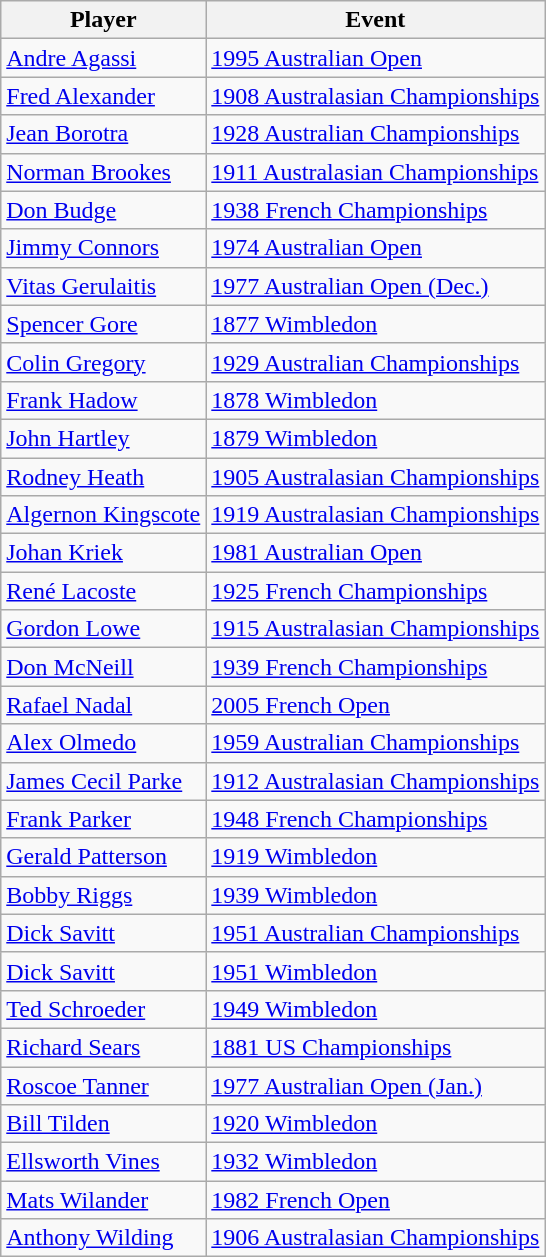<table class=wikitable style="display:inline-table;">
<tr>
<th scope="col">Player</th>
<th scope="col">Event</th>
</tr>
<tr>
<td> <a href='#'>Andre Agassi</a></td>
<td><a href='#'>1995 Australian Open</a></td>
</tr>
<tr>
<td> <a href='#'>Fred Alexander</a></td>
<td><a href='#'>1908 Australasian Championships</a></td>
</tr>
<tr>
<td> <a href='#'>Jean Borotra</a></td>
<td><a href='#'>1928 Australian Championships</a></td>
</tr>
<tr>
<td> <a href='#'>Norman Brookes</a></td>
<td><a href='#'>1911 Australasian Championships</a></td>
</tr>
<tr>
<td> <a href='#'>Don Budge</a></td>
<td><a href='#'>1938 French Championships</a></td>
</tr>
<tr>
<td> <a href='#'>Jimmy Connors</a></td>
<td><a href='#'>1974 Australian Open</a></td>
</tr>
<tr>
<td> <a href='#'>Vitas Gerulaitis</a></td>
<td><a href='#'>1977 Australian Open (Dec.)</a></td>
</tr>
<tr>
<td> <a href='#'>Spencer Gore</a></td>
<td><a href='#'>1877 Wimbledon</a></td>
</tr>
<tr>
<td> <a href='#'>Colin Gregory</a></td>
<td><a href='#'>1929 Australian Championships</a></td>
</tr>
<tr>
<td> <a href='#'>Frank Hadow</a></td>
<td><a href='#'>1878 Wimbledon</a></td>
</tr>
<tr>
<td> <a href='#'>John Hartley</a></td>
<td><a href='#'>1879 Wimbledon</a></td>
</tr>
<tr>
<td> <a href='#'>Rodney Heath</a></td>
<td><a href='#'>1905 Australasian Championships</a></td>
</tr>
<tr>
<td> <a href='#'>Algernon Kingscote</a></td>
<td><a href='#'>1919 Australasian Championships</a></td>
</tr>
<tr>
<td> <a href='#'>Johan Kriek</a></td>
<td><a href='#'>1981 Australian Open</a></td>
</tr>
<tr>
<td> <a href='#'>René Lacoste</a></td>
<td><a href='#'>1925 French Championships</a></td>
</tr>
<tr>
<td> <a href='#'>Gordon Lowe</a></td>
<td><a href='#'>1915 Australasian Championships</a></td>
</tr>
<tr>
<td> <a href='#'>Don McNeill</a></td>
<td><a href='#'>1939 French Championships</a></td>
</tr>
<tr>
<td> <a href='#'>Rafael Nadal</a></td>
<td><a href='#'>2005 French Open</a></td>
</tr>
<tr>
<td> <a href='#'>Alex Olmedo</a></td>
<td><a href='#'>1959 Australian Championships</a></td>
</tr>
<tr>
<td> <a href='#'>James Cecil Parke</a></td>
<td><a href='#'>1912 Australasian Championships</a></td>
</tr>
<tr>
<td> <a href='#'>Frank Parker</a></td>
<td><a href='#'>1948 French Championships</a></td>
</tr>
<tr>
<td> <a href='#'>Gerald Patterson</a></td>
<td><a href='#'>1919 Wimbledon</a></td>
</tr>
<tr>
<td> <a href='#'>Bobby Riggs</a></td>
<td><a href='#'>1939 Wimbledon</a></td>
</tr>
<tr>
<td> <a href='#'>Dick Savitt</a></td>
<td><a href='#'>1951 Australian Championships</a></td>
</tr>
<tr>
<td> <a href='#'>Dick Savitt</a></td>
<td><a href='#'>1951 Wimbledon</a></td>
</tr>
<tr>
<td> <a href='#'>Ted Schroeder</a></td>
<td><a href='#'>1949 Wimbledon</a></td>
</tr>
<tr>
<td> <a href='#'>Richard Sears</a></td>
<td><a href='#'>1881 US Championships</a></td>
</tr>
<tr>
<td> <a href='#'>Roscoe Tanner</a></td>
<td><a href='#'>1977 Australian Open (Jan.)</a></td>
</tr>
<tr>
<td> <a href='#'>Bill Tilden</a></td>
<td><a href='#'>1920 Wimbledon</a></td>
</tr>
<tr>
<td> <a href='#'>Ellsworth Vines</a></td>
<td><a href='#'>1932 Wimbledon</a></td>
</tr>
<tr>
<td> <a href='#'>Mats Wilander</a></td>
<td><a href='#'>1982 French Open</a></td>
</tr>
<tr>
<td> <a href='#'>Anthony Wilding</a></td>
<td><a href='#'>1906 Australasian Championships</a></td>
</tr>
</table>
